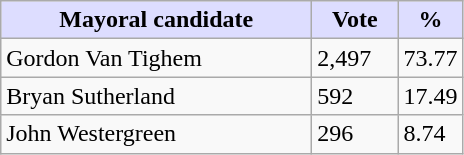<table class="wikitable">
<tr>
<th style="background:#ddf; width:200px;">Mayoral candidate</th>
<th style="background:#ddf; width:50px;">Vote</th>
<th style="background:#ddf; width:30px;">%</th>
</tr>
<tr>
<td>Gordon Van Tighem</td>
<td>2,497</td>
<td>73.77</td>
</tr>
<tr>
<td>Bryan Sutherland</td>
<td>592</td>
<td>17.49</td>
</tr>
<tr>
<td>John Westergreen</td>
<td>296</td>
<td>8.74</td>
</tr>
</table>
